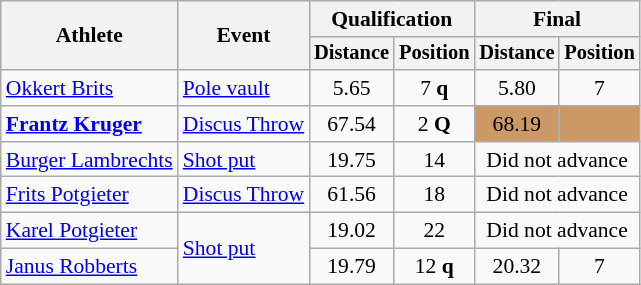<table class=wikitable style="font-size:90%">
<tr>
<th rowspan="2">Athlete</th>
<th rowspan="2">Event</th>
<th colspan="2">Qualification</th>
<th colspan="2">Final</th>
</tr>
<tr style="font-size:95%">
<th>Distance</th>
<th>Position</th>
<th>Distance</th>
<th>Position</th>
</tr>
<tr align=center>
<td align=left><a href='#'>Okkert Brits</a></td>
<td align=left><a href='#'>Pole vault</a></td>
<td>5.65</td>
<td>7 <strong>q</strong></td>
<td>5.80</td>
<td>7</td>
</tr>
<tr align=center>
<td align=left><strong><a href='#'>Frantz Kruger</a></strong></td>
<td align=left><a href='#'>Discus Throw</a></td>
<td>67.54</td>
<td>2 <strong>Q</strong></td>
<td align="center" bgcolor='cc9966'>68.19</td>
<td align="center" bgcolor='cc9966'></td>
</tr>
<tr align=center>
<td align=left><a href='#'>Burger Lambrechts</a></td>
<td align=left><a href='#'>Shot put</a></td>
<td>19.75</td>
<td>14</td>
<td colspan=2>Did not advance</td>
</tr>
<tr align=center>
<td align=left><a href='#'>Frits Potgieter</a></td>
<td align=left><a href='#'>Discus Throw</a></td>
<td>61.56</td>
<td>18</td>
<td colspan=2>Did not advance</td>
</tr>
<tr align=center>
<td align=left><a href='#'>Karel Potgieter</a></td>
<td align=left rowspan=2><a href='#'>Shot put</a></td>
<td>19.02</td>
<td>22</td>
<td colspan=2>Did not advance</td>
</tr>
<tr align=center>
<td align=left><a href='#'>Janus Robberts</a></td>
<td>19.79</td>
<td>12 <strong>q</strong></td>
<td>20.32</td>
<td>7</td>
</tr>
</table>
